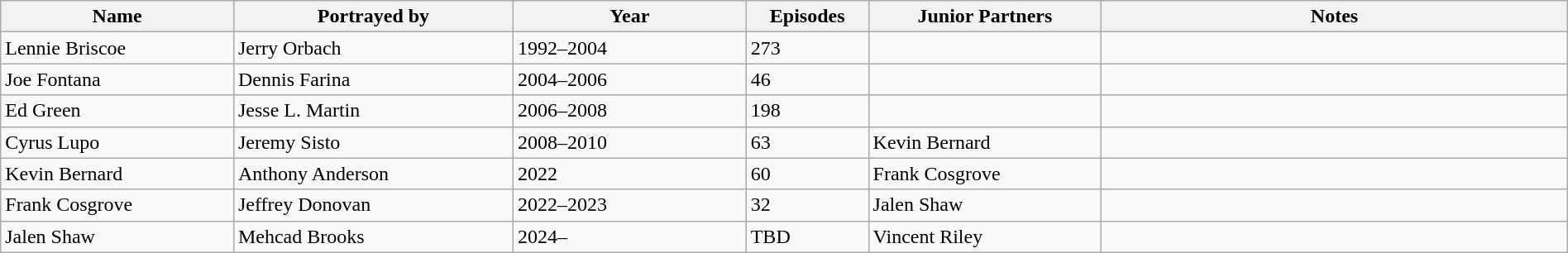<table class="wikitable sortable" style="width: 100%;">
<tr>
<th style="width: 10%">Name</th>
<th style="width: 12%">Portrayed by</th>
<th style="width: 10%">Year</th>
<th style="width:  5%">Episodes</th>
<th style="width: 10%">Junior Partners</th>
<th style="width: 20%">Notes</th>
</tr>
<tr>
<td>Lennie Briscoe</td>
<td>Jerry Orbach</td>
<td>1992–2004</td>
<td>273</td>
<td></td>
<td></td>
</tr>
<tr>
<td>Joe Fontana</td>
<td>Dennis Farina</td>
<td>2004–2006</td>
<td>46</td>
<td></td>
<td></td>
</tr>
<tr>
<td>Ed Green</td>
<td>Jesse L. Martin</td>
<td>2006–2008</td>
<td>198</td>
<td></td>
<td></td>
</tr>
<tr>
<td>Cyrus Lupo</td>
<td>Jeremy Sisto</td>
<td>2008–2010</td>
<td>63</td>
<td>Kevin Bernard</td>
<td></td>
</tr>
<tr>
<td>Kevin Bernard</td>
<td>Anthony Anderson</td>
<td>2022</td>
<td>60</td>
<td>Frank Cosgrove</td>
<td></td>
</tr>
<tr>
<td>Frank Cosgrove</td>
<td>Jeffrey Donovan</td>
<td>2022–2023</td>
<td>32</td>
<td>Jalen Shaw</td>
<td></td>
</tr>
<tr>
<td>Jalen Shaw</td>
<td>Mehcad Brooks</td>
<td>2024–</td>
<td>TBD</td>
<td>Vincent Riley</td>
<td></td>
</tr>
</table>
